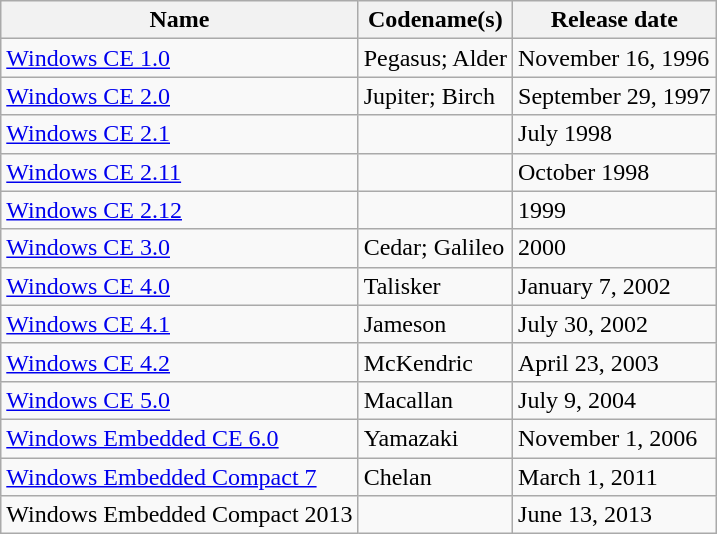<table class="wikitable sortable">
<tr>
<th>Name</th>
<th>Codename(s)</th>
<th>Release date</th>
</tr>
<tr>
<td><a href='#'>Windows CE 1.0</a></td>
<td>Pegasus; Alder</td>
<td>November 16, 1996</td>
</tr>
<tr>
<td><a href='#'>Windows CE 2.0</a></td>
<td>Jupiter; Birch</td>
<td>September 29, 1997</td>
</tr>
<tr>
<td><a href='#'>Windows CE 2.1</a></td>
<td></td>
<td>July 1998</td>
</tr>
<tr>
<td><a href='#'>Windows CE 2.11</a></td>
<td></td>
<td>October 1998</td>
</tr>
<tr>
<td><a href='#'>Windows CE 2.12</a></td>
<td></td>
<td>1999</td>
</tr>
<tr>
<td><a href='#'>Windows CE 3.0</a></td>
<td>Cedar; Galileo</td>
<td>2000</td>
</tr>
<tr>
<td><a href='#'>Windows CE 4.0</a></td>
<td>Talisker</td>
<td>January 7, 2002</td>
</tr>
<tr>
<td><a href='#'>Windows CE 4.1</a></td>
<td>Jameson</td>
<td>July 30, 2002</td>
</tr>
<tr>
<td><a href='#'>Windows CE 4.2</a></td>
<td>McKendric</td>
<td>April 23, 2003</td>
</tr>
<tr>
<td><a href='#'>Windows CE 5.0</a></td>
<td>Macallan</td>
<td>July 9, 2004</td>
</tr>
<tr>
<td><a href='#'>Windows Embedded CE 6.0</a></td>
<td>Yamazaki</td>
<td>November 1, 2006</td>
</tr>
<tr>
<td><a href='#'>Windows Embedded Compact 7</a></td>
<td>Chelan</td>
<td>March 1, 2011</td>
</tr>
<tr>
<td>Windows Embedded Compact 2013</td>
<td></td>
<td>June 13, 2013</td>
</tr>
</table>
